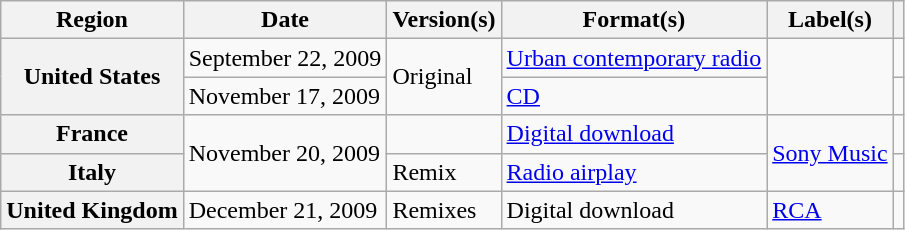<table class="wikitable plainrowheaders">
<tr>
<th scope="col">Region</th>
<th scope="col">Date</th>
<th scope="col">Version(s)</th>
<th scope="col">Format(s)</th>
<th scope="col">Label(s)</th>
<th scope="col"></th>
</tr>
<tr>
<th scope="row" rowspan="2">United States</th>
<td>September 22, 2009</td>
<td rowspan="2">Original</td>
<td><a href='#'>Urban contemporary radio</a></td>
<td rowspan="2"></td>
<td style="text-align:center;"></td>
</tr>
<tr>
<td>November 17, 2009</td>
<td><a href='#'>CD</a></td>
<td style="text-align:center;"></td>
</tr>
<tr>
<th scope="row">France</th>
<td rowspan="2">November 20, 2009</td>
<td></td>
<td><a href='#'>Digital download</a> </td>
<td rowspan="2"><a href='#'>Sony Music</a></td>
<td style="text-align:center;"></td>
</tr>
<tr>
<th scope="row">Italy</th>
<td>Remix</td>
<td><a href='#'>Radio airplay</a></td>
<td align="center"></td>
</tr>
<tr>
<th scope="row">United Kingdom</th>
<td>December 21, 2009</td>
<td>Remixes</td>
<td>Digital download </td>
<td><a href='#'>RCA</a></td>
<td style="text-align:center;"></td>
</tr>
</table>
